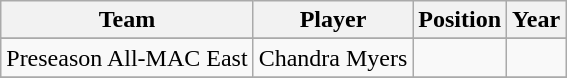<table class="wikitable" border="1">
<tr align=center>
<th style= >Team</th>
<th style= >Player</th>
<th style= >Position</th>
<th style= >Year</th>
</tr>
<tr align="center">
</tr>
<tr>
<td>Preseason All-MAC East</td>
<td>Chandra Myers</td>
<td></td>
<td></td>
</tr>
<tr>
</tr>
</table>
